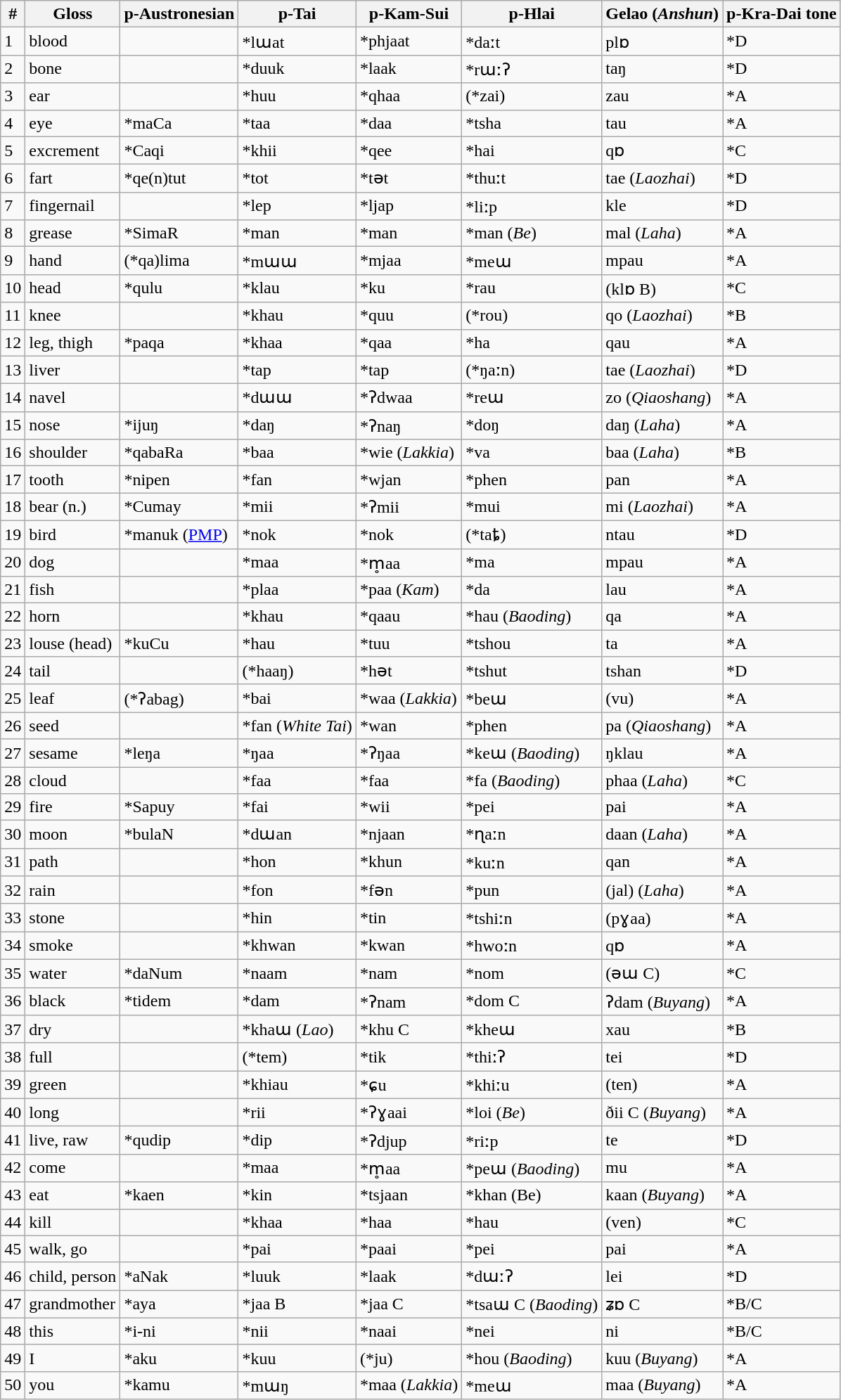<table class="wikitable sortable">
<tr>
<th>#</th>
<th>Gloss</th>
<th>p-Austronesian</th>
<th>p-Tai</th>
<th>p-Kam-Sui</th>
<th>p-Hlai</th>
<th>Gelao (<em>Anshun</em>)</th>
<th>p-Kra-Dai tone</th>
</tr>
<tr>
<td>1</td>
<td>blood</td>
<td></td>
<td>*lɯat</td>
<td>*phjaat</td>
<td>*daːt</td>
<td>plɒ</td>
<td>*D</td>
</tr>
<tr>
<td>2</td>
<td>bone</td>
<td></td>
<td>*duuk</td>
<td>*laak</td>
<td>*rɯːʔ</td>
<td>taŋ</td>
<td>*D</td>
</tr>
<tr>
<td>3</td>
<td>ear</td>
<td></td>
<td>*huu</td>
<td>*qhaa</td>
<td>(*zai)</td>
<td>zau</td>
<td>*A</td>
</tr>
<tr>
<td>4</td>
<td>eye</td>
<td>*maCa</td>
<td>*taa</td>
<td>*daa</td>
<td>*tsha</td>
<td>tau</td>
<td>*A</td>
</tr>
<tr>
<td>5</td>
<td>excrement</td>
<td>*Caqi</td>
<td>*khii</td>
<td>*qee</td>
<td>*hai</td>
<td>qɒ</td>
<td>*C</td>
</tr>
<tr>
<td>6</td>
<td>fart</td>
<td>*qe(n)tut</td>
<td>*tot</td>
<td>*tət</td>
<td>*thuːt</td>
<td>tae (<em>Laozhai</em>)</td>
<td>*D</td>
</tr>
<tr>
<td>7</td>
<td>fingernail</td>
<td></td>
<td>*lep</td>
<td>*ljap</td>
<td>*liːp</td>
<td>kle</td>
<td>*D</td>
</tr>
<tr>
<td>8</td>
<td>grease</td>
<td>*SimaR</td>
<td>*man</td>
<td>*man</td>
<td>*man (<em>Be</em>)</td>
<td>mal (<em>Laha</em>)</td>
<td>*A</td>
</tr>
<tr>
<td>9</td>
<td>hand</td>
<td>(*qa)lima</td>
<td>*mɯɯ</td>
<td>*mjaa</td>
<td>*meɯ</td>
<td>mpau</td>
<td>*A</td>
</tr>
<tr>
<td>10</td>
<td>head</td>
<td>*qulu</td>
<td>*klau</td>
<td>*ku</td>
<td>*rau</td>
<td>(klɒ B)</td>
<td>*C</td>
</tr>
<tr>
<td>11</td>
<td>knee</td>
<td></td>
<td>*khau</td>
<td>*quu</td>
<td>(*rou)</td>
<td>qo (<em>Laozhai</em>)</td>
<td>*B</td>
</tr>
<tr>
<td>12</td>
<td>leg, thigh</td>
<td>*paqa</td>
<td>*khaa</td>
<td>*qaa</td>
<td>*ha</td>
<td>qau</td>
<td>*A</td>
</tr>
<tr>
<td>13</td>
<td>liver</td>
<td></td>
<td>*tap</td>
<td>*tap</td>
<td>(*ŋaːn)</td>
<td>tae (<em>Laozhai</em>)</td>
<td>*D</td>
</tr>
<tr>
<td>14</td>
<td>navel</td>
<td></td>
<td>*dɯɯ</td>
<td>*ʔdwaa</td>
<td>*reɯ</td>
<td>zo (<em>Qiaoshang</em>)</td>
<td>*A</td>
</tr>
<tr>
<td>15</td>
<td>nose</td>
<td>*ijuŋ</td>
<td>*daŋ</td>
<td>*ʔnaŋ</td>
<td>*doŋ</td>
<td>daŋ (<em>Laha</em>)</td>
<td>*A</td>
</tr>
<tr>
<td>16</td>
<td>shoulder</td>
<td>*qabaRa</td>
<td>*baa</td>
<td>*wie (<em>Lakkia</em>)</td>
<td>*va</td>
<td>baa (<em>Laha</em>)</td>
<td>*B</td>
</tr>
<tr>
<td>17</td>
<td>tooth</td>
<td>*nipen</td>
<td>*fan</td>
<td>*wjan</td>
<td>*phen</td>
<td>pan</td>
<td>*A</td>
</tr>
<tr>
<td>18</td>
<td>bear (n.)</td>
<td>*Cumay</td>
<td>*mii</td>
<td>*ʔmii</td>
<td>*mui</td>
<td>mi (<em>Laozhai</em>)</td>
<td>*A</td>
</tr>
<tr>
<td>19</td>
<td>bird</td>
<td>*manuk (<a href='#'>PMP</a>)</td>
<td>*nok</td>
<td>*nok</td>
<td>(*taȶ)</td>
<td>ntau</td>
<td>*D</td>
</tr>
<tr>
<td>20</td>
<td>dog</td>
<td></td>
<td>*maa</td>
<td>*m̥aa</td>
<td>*ma</td>
<td>mpau</td>
<td>*A</td>
</tr>
<tr>
<td>21</td>
<td>fish</td>
<td></td>
<td>*plaa</td>
<td>*paa (<em>Kam</em>)</td>
<td>*da</td>
<td>lau</td>
<td>*A</td>
</tr>
<tr>
<td>22</td>
<td>horn</td>
<td></td>
<td>*khau</td>
<td>*qaau</td>
<td>*hau (<em>Baoding</em>)</td>
<td>qa</td>
<td>*A</td>
</tr>
<tr>
<td>23</td>
<td>louse (head)</td>
<td>*kuCu</td>
<td>*hau</td>
<td>*tuu</td>
<td>*tshou</td>
<td>ta</td>
<td>*A</td>
</tr>
<tr>
<td>24</td>
<td>tail</td>
<td></td>
<td>(*haaŋ)</td>
<td>*hət</td>
<td>*tshut</td>
<td>tshan</td>
<td>*D</td>
</tr>
<tr>
<td>25</td>
<td>leaf</td>
<td>(*ʔabag)</td>
<td>*bai</td>
<td>*waa (<em>Lakkia</em>)</td>
<td>*beɯ</td>
<td>(vu)</td>
<td>*A</td>
</tr>
<tr>
<td>26</td>
<td>seed</td>
<td></td>
<td>*fan (<em>White Tai</em>)</td>
<td>*wan</td>
<td>*phen</td>
<td>pa (<em>Qiaoshang</em>)</td>
<td>*A</td>
</tr>
<tr>
<td>27</td>
<td>sesame</td>
<td>*leŋa</td>
<td>*ŋaa</td>
<td>*ʔŋaa</td>
<td>*keɯ (<em>Baoding</em>)</td>
<td>ŋklau</td>
<td>*A</td>
</tr>
<tr>
<td>28</td>
<td>cloud</td>
<td></td>
<td>*faa</td>
<td>*faa</td>
<td>*fa (<em>Baoding</em>)</td>
<td>phaa (<em>Laha</em>)</td>
<td>*C</td>
</tr>
<tr>
<td>29</td>
<td>fire</td>
<td>*Sapuy</td>
<td>*fai</td>
<td>*wii</td>
<td>*pei</td>
<td>pai</td>
<td>*A</td>
</tr>
<tr>
<td>30</td>
<td>moon</td>
<td>*bulaN</td>
<td>*dɯan</td>
<td>*njaan</td>
<td>*ɳaːn</td>
<td>daan (<em>Laha</em>)</td>
<td>*A</td>
</tr>
<tr>
<td>31</td>
<td>path</td>
<td></td>
<td>*hon</td>
<td>*khun</td>
<td>*kuːn</td>
<td>qan</td>
<td>*A</td>
</tr>
<tr>
<td>32</td>
<td>rain</td>
<td></td>
<td>*fon</td>
<td>*fən</td>
<td>*pun</td>
<td>(jal) (<em>Laha</em>)</td>
<td>*A</td>
</tr>
<tr>
<td>33</td>
<td>stone</td>
<td></td>
<td>*hin</td>
<td>*tin</td>
<td>*tshiːn</td>
<td>(pɣaa)</td>
<td>*A</td>
</tr>
<tr>
<td>34</td>
<td>smoke</td>
<td></td>
<td>*khwan</td>
<td>*kwan</td>
<td>*hwoːn</td>
<td>qɒ</td>
<td>*A</td>
</tr>
<tr>
<td>35</td>
<td>water</td>
<td>*daNum</td>
<td>*naam</td>
<td>*nam</td>
<td>*nom</td>
<td>(əɯ C)</td>
<td>*C</td>
</tr>
<tr>
<td>36</td>
<td>black</td>
<td>*tidem</td>
<td>*dam</td>
<td>*ʔnam</td>
<td>*dom C</td>
<td>ʔdam (<em>Buyang</em>)</td>
<td>*A</td>
</tr>
<tr>
<td>37</td>
<td>dry</td>
<td></td>
<td>*khaɯ (<em>Lao</em>)</td>
<td>*khu C</td>
<td>*kheɯ</td>
<td>xau</td>
<td>*B</td>
</tr>
<tr>
<td>38</td>
<td>full</td>
<td></td>
<td>(*tem)</td>
<td>*tik</td>
<td>*thiːʔ</td>
<td>tei</td>
<td>*D</td>
</tr>
<tr>
<td>39</td>
<td>green</td>
<td></td>
<td>*khiau</td>
<td>*ɕu</td>
<td>*khiːu</td>
<td>(ten)</td>
<td>*A</td>
</tr>
<tr>
<td>40</td>
<td>long</td>
<td></td>
<td>*rii</td>
<td>*ʔɣaai</td>
<td>*loi (<em>Be</em>)</td>
<td>ðii C (<em>Buyang</em>)</td>
<td>*A</td>
</tr>
<tr>
<td>41</td>
<td>live, raw</td>
<td>*qudip</td>
<td>*dip</td>
<td>*ʔdjup</td>
<td>*riːp</td>
<td>te</td>
<td>*D</td>
</tr>
<tr>
<td>42</td>
<td>come</td>
<td></td>
<td>*maa</td>
<td>*m̥aa</td>
<td>*peɯ (<em>Baoding</em>)</td>
<td>mu</td>
<td>*A</td>
</tr>
<tr>
<td>43</td>
<td>eat</td>
<td>*kaen</td>
<td>*kin</td>
<td>*tsjaan</td>
<td>*khan (Be)</td>
<td>kaan (<em>Buyang</em>)</td>
<td>*A</td>
</tr>
<tr>
<td>44</td>
<td>kill</td>
<td></td>
<td>*khaa</td>
<td>*haa</td>
<td>*hau</td>
<td>(ven)</td>
<td>*C</td>
</tr>
<tr>
<td>45</td>
<td>walk, go</td>
<td></td>
<td>*pai</td>
<td>*paai</td>
<td>*pei</td>
<td>pai</td>
<td>*A</td>
</tr>
<tr>
<td>46</td>
<td>child, person</td>
<td>*aNak</td>
<td>*luuk</td>
<td>*laak</td>
<td>*dɯːʔ</td>
<td>lei</td>
<td>*D</td>
</tr>
<tr>
<td>47</td>
<td>grandmother</td>
<td>*aya</td>
<td>*jaa B</td>
<td>*jaa C</td>
<td>*tsaɯ C (<em>Baoding</em>)</td>
<td>ʑɒ C</td>
<td>*B/C</td>
</tr>
<tr>
<td>48</td>
<td>this</td>
<td>*i-ni</td>
<td>*nii</td>
<td>*naai</td>
<td>*nei</td>
<td>ni</td>
<td>*B/C</td>
</tr>
<tr>
<td>49</td>
<td>I</td>
<td>*aku</td>
<td>*kuu</td>
<td>(*ju)</td>
<td>*hou (<em>Baoding</em>)</td>
<td>kuu (<em>Buyang</em>)</td>
<td>*A</td>
</tr>
<tr>
<td>50</td>
<td>you</td>
<td>*kamu</td>
<td>*mɯŋ</td>
<td>*maa (<em>Lakkia</em>)</td>
<td>*meɯ</td>
<td>maa (<em>Buyang</em>)</td>
<td>*A</td>
</tr>
</table>
